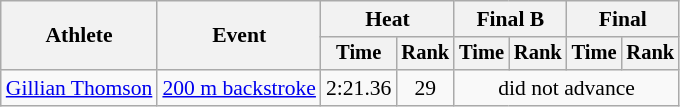<table class=wikitable style="font-size:90%">
<tr>
<th rowspan="2">Athlete</th>
<th rowspan="2">Event</th>
<th colspan="2">Heat</th>
<th colspan="2">Final B</th>
<th colspan="2">Final</th>
</tr>
<tr style="font-size:95%">
<th>Time</th>
<th>Rank</th>
<th>Time</th>
<th>Rank</th>
<th>Time</th>
<th>Rank</th>
</tr>
<tr align=center>
<td align=left><a href='#'>Gillian Thomson</a></td>
<td align=left><a href='#'>200 m backstroke</a></td>
<td>2:21.36</td>
<td>29</td>
<td colspan=6>did not advance</td>
</tr>
</table>
